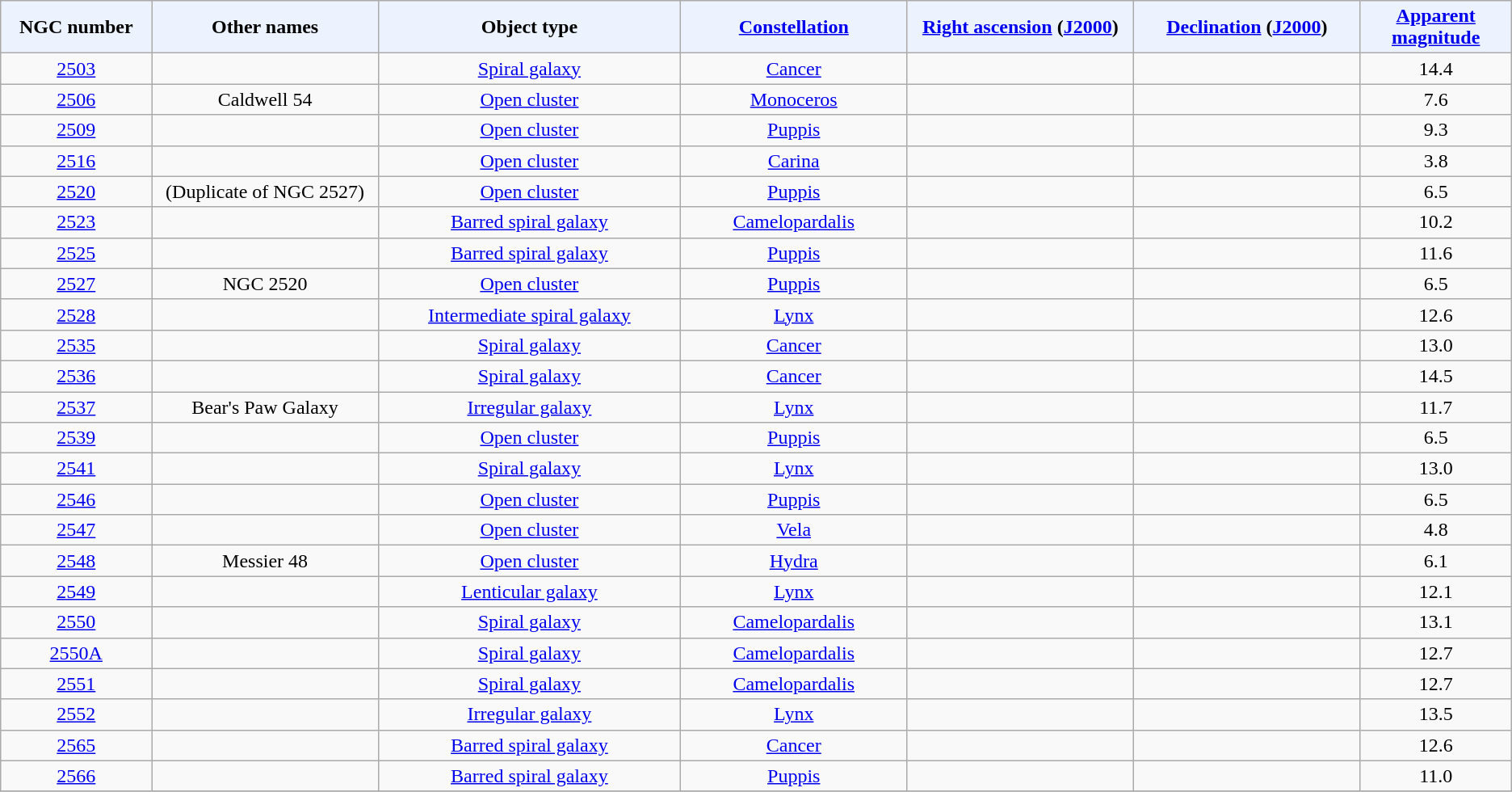<table class="wikitable sortable sticky-header sort-under" style="text-align: center;">
<tr>
<th style="background-color:#edf3fe; width: 10%;">NGC number</th>
<th style="background-color:#edf3fe; width: 15%;">Other names</th>
<th style="background-color:#edf3fe; width: 20%;">Object type</th>
<th style="background-color:#edf3fe; width: 15%;"><a href='#'>Constellation</a></th>
<th style="background-color:#edf3fe; width: 15%;"><a href='#'>Right ascension</a> (<a href='#'>J2000</a>)</th>
<th style="background-color:#edf3fe; width: 15%;"><a href='#'>Declination</a> (<a href='#'>J2000</a>)</th>
<th style="background-color:#edf3fe; width: 10%;"><a href='#'>Apparent magnitude</a></th>
</tr>
<tr>
<td><a href='#'>2503</a></td>
<td></td>
<td><a href='#'>Spiral galaxy</a></td>
<td><a href='#'>Cancer</a></td>
<td></td>
<td></td>
<td>14.4</td>
</tr>
<tr>
<td><a href='#'>2506</a></td>
<td>Caldwell 54</td>
<td><a href='#'>Open cluster</a></td>
<td><a href='#'>Monoceros</a></td>
<td></td>
<td></td>
<td>7.6</td>
</tr>
<tr>
<td><a href='#'>2509</a></td>
<td></td>
<td><a href='#'>Open cluster</a></td>
<td><a href='#'>Puppis</a></td>
<td></td>
<td></td>
<td>9.3</td>
</tr>
<tr>
<td><a href='#'>2516</a></td>
<td></td>
<td><a href='#'>Open cluster</a></td>
<td><a href='#'>Carina</a></td>
<td></td>
<td></td>
<td>3.8</td>
</tr>
<tr>
<td><a href='#'>2520</a></td>
<td>(Duplicate of NGC 2527)</td>
<td><a href='#'>Open cluster</a></td>
<td><a href='#'>Puppis</a></td>
<td></td>
<td></td>
<td>6.5</td>
</tr>
<tr>
<td><a href='#'>2523</a></td>
<td></td>
<td><a href='#'>Barred spiral galaxy</a></td>
<td><a href='#'>Camelopardalis</a></td>
<td></td>
<td></td>
<td>10.2</td>
</tr>
<tr>
<td><a href='#'>2525</a></td>
<td></td>
<td><a href='#'>Barred spiral galaxy</a></td>
<td><a href='#'>Puppis</a></td>
<td></td>
<td></td>
<td>11.6</td>
</tr>
<tr>
<td><a href='#'>2527</a></td>
<td>NGC 2520</td>
<td><a href='#'>Open cluster</a></td>
<td><a href='#'>Puppis</a></td>
<td></td>
<td></td>
<td>6.5</td>
</tr>
<tr>
<td><a href='#'>2528</a></td>
<td></td>
<td><a href='#'>Intermediate spiral galaxy</a></td>
<td><a href='#'>Lynx</a></td>
<td></td>
<td></td>
<td>12.6</td>
</tr>
<tr>
<td><a href='#'>2535</a></td>
<td></td>
<td><a href='#'>Spiral galaxy</a></td>
<td><a href='#'>Cancer</a></td>
<td></td>
<td></td>
<td>13.0</td>
</tr>
<tr>
<td><a href='#'>2536</a></td>
<td></td>
<td><a href='#'>Spiral galaxy</a></td>
<td><a href='#'>Cancer</a></td>
<td></td>
<td></td>
<td>14.5</td>
</tr>
<tr>
<td><a href='#'>2537</a></td>
<td>Bear's Paw Galaxy</td>
<td><a href='#'>Irregular galaxy</a></td>
<td><a href='#'>Lynx</a></td>
<td></td>
<td></td>
<td>11.7</td>
</tr>
<tr>
<td><a href='#'>2539</a></td>
<td></td>
<td><a href='#'>Open cluster</a></td>
<td><a href='#'>Puppis</a></td>
<td></td>
<td></td>
<td>6.5</td>
</tr>
<tr>
<td><a href='#'>2541</a></td>
<td></td>
<td><a href='#'>Spiral galaxy</a></td>
<td><a href='#'>Lynx</a></td>
<td></td>
<td></td>
<td>13.0</td>
</tr>
<tr>
<td><a href='#'>2546</a></td>
<td></td>
<td><a href='#'>Open cluster</a></td>
<td><a href='#'>Puppis</a></td>
<td></td>
<td></td>
<td>6.5</td>
</tr>
<tr>
<td><a href='#'>2547</a></td>
<td></td>
<td><a href='#'>Open cluster</a></td>
<td><a href='#'>Vela</a></td>
<td></td>
<td></td>
<td>4.8</td>
</tr>
<tr>
<td><a href='#'>2548</a></td>
<td>Messier 48</td>
<td><a href='#'>Open cluster</a></td>
<td><a href='#'>Hydra</a></td>
<td></td>
<td></td>
<td>6.1</td>
</tr>
<tr>
<td><a href='#'>2549</a></td>
<td></td>
<td><a href='#'>Lenticular galaxy</a></td>
<td><a href='#'>Lynx</a></td>
<td></td>
<td></td>
<td>12.1</td>
</tr>
<tr>
<td><a href='#'>2550</a></td>
<td></td>
<td><a href='#'>Spiral galaxy</a></td>
<td><a href='#'>Camelopardalis</a></td>
<td></td>
<td></td>
<td>13.1</td>
</tr>
<tr>
<td><a href='#'>2550A</a></td>
<td></td>
<td><a href='#'>Spiral galaxy</a></td>
<td><a href='#'>Camelopardalis</a></td>
<td></td>
<td></td>
<td>12.7</td>
</tr>
<tr>
<td><a href='#'>2551</a></td>
<td></td>
<td><a href='#'>Spiral galaxy</a></td>
<td><a href='#'>Camelopardalis</a></td>
<td></td>
<td></td>
<td>12.7</td>
</tr>
<tr>
<td><a href='#'>2552</a></td>
<td></td>
<td><a href='#'>Irregular galaxy</a></td>
<td><a href='#'>Lynx</a></td>
<td></td>
<td></td>
<td>13.5</td>
</tr>
<tr>
<td><a href='#'>2565</a></td>
<td></td>
<td><a href='#'>Barred spiral galaxy</a></td>
<td><a href='#'>Cancer</a></td>
<td></td>
<td></td>
<td>12.6</td>
</tr>
<tr>
<td><a href='#'>2566</a></td>
<td></td>
<td><a href='#'>Barred spiral galaxy</a></td>
<td><a href='#'>Puppis</a></td>
<td></td>
<td></td>
<td>11.0</td>
</tr>
<tr>
</tr>
</table>
